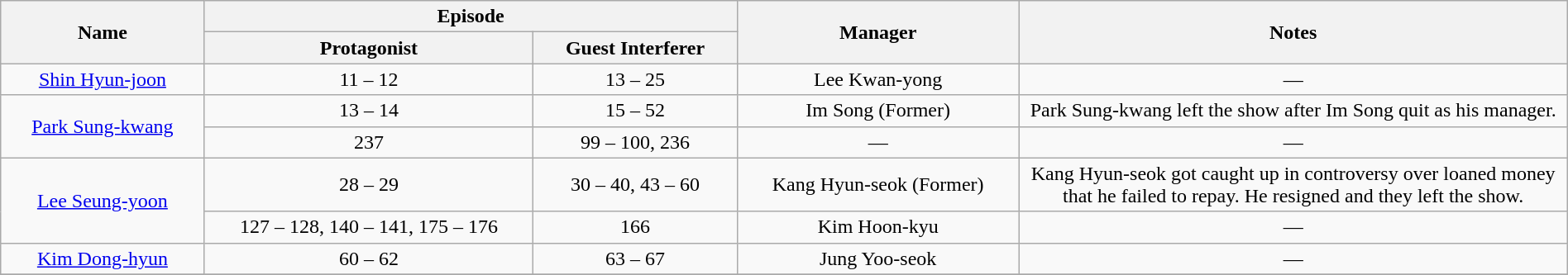<table class=wikitable style=width:100%;text-align:center>
<tr>
<th rowspan=2 style=width:13%>Name</th>
<th colspan=2 style=width:33%>Episode</th>
<th rowspan=2 style=width:18%>Manager</th>
<th rowspan=2 style=width:41%>Notes</th>
</tr>
<tr>
<th style=width:21%>Protagonist</th>
<th style=width:13%>Guest Interferer</th>
</tr>
<tr>
<td><a href='#'>Shin Hyun-joon</a></td>
<td>11 – 12</td>
<td>13 – 25</td>
<td>Lee Kwan-yong</td>
<td>—</td>
</tr>
<tr>
<td rowspan=2><a href='#'>Park Sung-kwang</a></td>
<td>13 – 14</td>
<td>15 – 52</td>
<td>Im Song (Former)</td>
<td>Park Sung-kwang left the show after Im Song quit as his manager.</td>
</tr>
<tr>
<td>237</td>
<td>99 – 100, 236</td>
<td>—</td>
<td>—</td>
</tr>
<tr>
<td rowspan=2><a href='#'>Lee Seung-yoon</a></td>
<td>28 – 29</td>
<td>30 – 40, 43 – 60</td>
<td>Kang Hyun-seok (Former)</td>
<td>Kang Hyun-seok got caught up in controversy over loaned money that he failed to repay. He resigned and they left the show.</td>
</tr>
<tr>
<td>127 – 128, 140 – 141, 175 – 176</td>
<td>166</td>
<td>Kim Hoon-kyu</td>
<td>—</td>
</tr>
<tr>
<td><a href='#'>Kim Dong-hyun</a></td>
<td>60 – 62</td>
<td>63 – 67</td>
<td>Jung Yoo-seok</td>
<td>—</td>
</tr>
<tr>
</tr>
</table>
